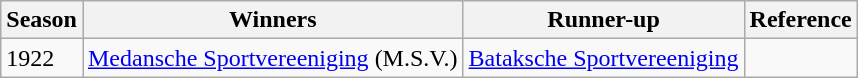<table class="wikitable">
<tr>
<th>Season</th>
<th>Winners</th>
<th>Runner-up</th>
<th>Reference</th>
</tr>
<tr>
<td>1922</td>
<td><a href='#'>Medansche Sportvereeniging</a> (M.S.V.)</td>
<td><a href='#'>Bataksche Sportvereeniging</a></td>
<td></td>
</tr>
</table>
